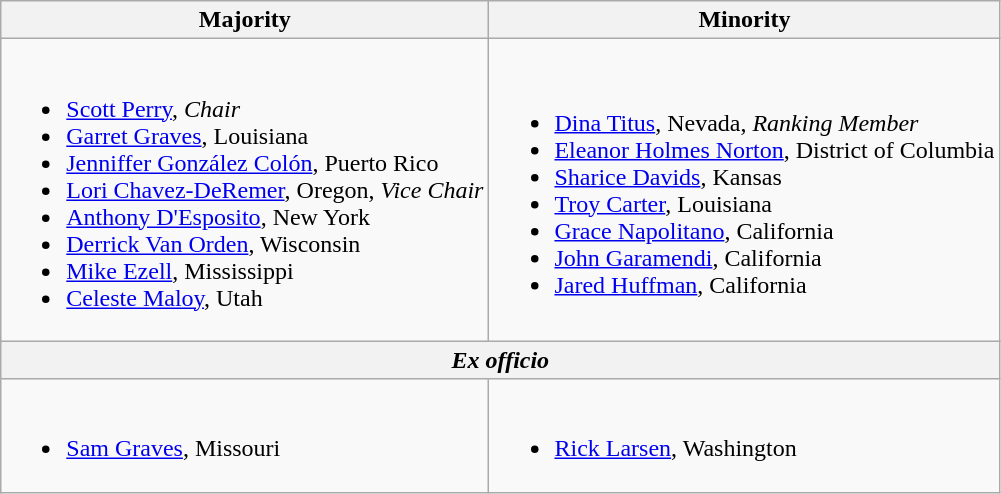<table class=wikitable>
<tr>
<th>Majority</th>
<th>Minority</th>
</tr>
<tr>
<td><br><ul><li><a href='#'>Scott Perry</a>, <em>Chair</em></li><li><a href='#'>Garret Graves</a>, Louisiana</li><li><a href='#'>Jenniffer González Colón</a>, Puerto Rico</li><li><a href='#'>Lori Chavez-DeRemer</a>, Oregon, <em>Vice Chair</em></li><li><a href='#'>Anthony D'Esposito</a>, New York</li><li><a href='#'>Derrick Van Orden</a>, Wisconsin</li><li><a href='#'>Mike Ezell</a>, Mississippi</li><li><a href='#'>Celeste Maloy</a>, Utah</li></ul></td>
<td><br><ul><li><a href='#'>Dina Titus</a>, Nevada, <em>Ranking Member</em></li><li><a href='#'>Eleanor Holmes Norton</a>, District of Columbia</li><li><a href='#'>Sharice Davids</a>, Kansas</li><li><a href='#'>Troy Carter</a>, Louisiana</li><li><a href='#'>Grace Napolitano</a>, California</li><li><a href='#'>John Garamendi</a>, California</li><li><a href='#'>Jared Huffman</a>, California</li></ul></td>
</tr>
<tr>
<th colspan=2><em>Ex officio</em></th>
</tr>
<tr>
<td><br><ul><li><a href='#'>Sam Graves</a>, Missouri</li></ul></td>
<td><br><ul><li><a href='#'>Rick Larsen</a>, Washington</li></ul></td>
</tr>
</table>
